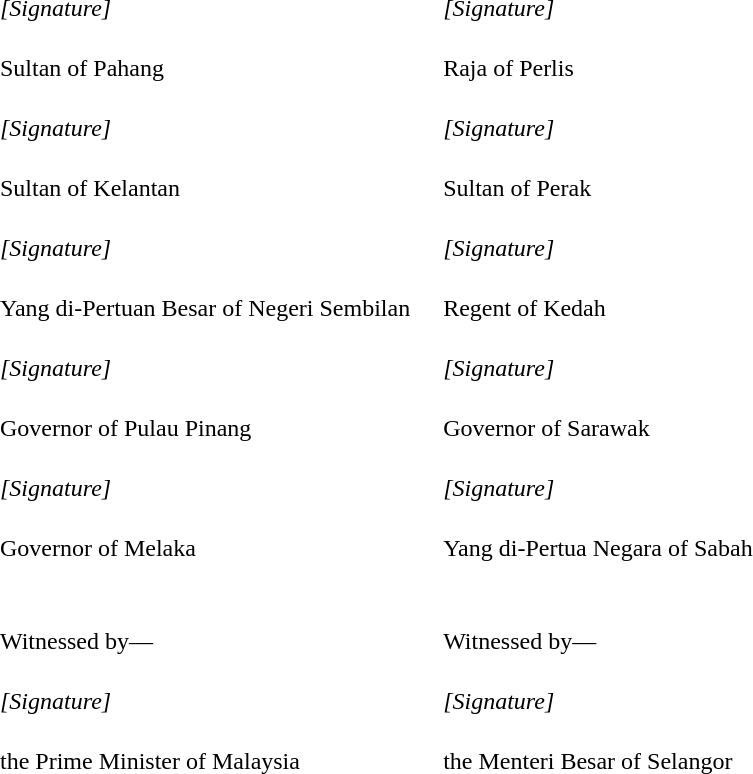<table cellpadding=10; style="border-style: none;">
<tr>
<td><em>[Signature]</em></td>
<td><em>[Signature]</em></td>
</tr>
<tr>
<td>Sultan of Pahang</td>
<td>Raja of Perlis</td>
</tr>
<tr>
<td><em>[Signature]</em></td>
<td><em>[Signature]</em></td>
</tr>
<tr>
<td>Sultan of Kelantan</td>
<td>Sultan of Perak</td>
</tr>
<tr>
<td><em>[Signature]</em></td>
<td><em>[Signature]</em></td>
</tr>
<tr>
<td>Yang di-Pertuan Besar of Negeri Sembilan</td>
<td>Regent of Kedah</td>
</tr>
<tr>
<td><em>[Signature]</em></td>
<td><em>[Signature]</em></td>
</tr>
<tr>
<td>Governor of Pulau Pinang</td>
<td>Governor of Sarawak</td>
</tr>
<tr>
<td><em>[Signature]</em></td>
<td><em>[Signature]</em></td>
</tr>
<tr>
<td>Governor of Melaka</td>
<td>Yang di-Pertua Negara of Sabah</td>
</tr>
<tr>
<td></td>
<td></td>
</tr>
<tr>
<td>Witnessed by—</td>
<td>Witnessed by—</td>
</tr>
<tr>
<td><em>[Signature]</em></td>
<td><em>[Signature]</em></td>
</tr>
<tr>
<td>the Prime Minister of Malaysia</td>
<td>the Menteri Besar of Selangor</td>
</tr>
</table>
